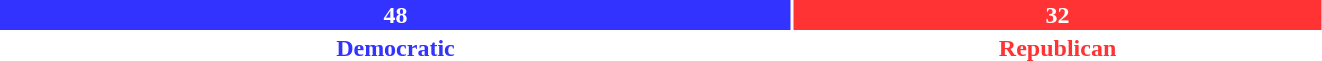<table style="width:70%">
<tr>
<td scope="row" colspan="2" style="text-align:center"></td>
</tr>
<tr>
<td scope="row" style="background:#3333FF; width:60%; text-align:center; color:white"><strong>48</strong></td>
<td style="background:#FF3333; width:40%; text-align:center; color:white"><strong>32</strong></td>
</tr>
<tr>
<td scope="row" style="text-align:center; color:#3333FF"><strong>Democratic</strong></td>
<td style="text-align:center; color:#FF3333"><strong>Republican</strong></td>
</tr>
</table>
